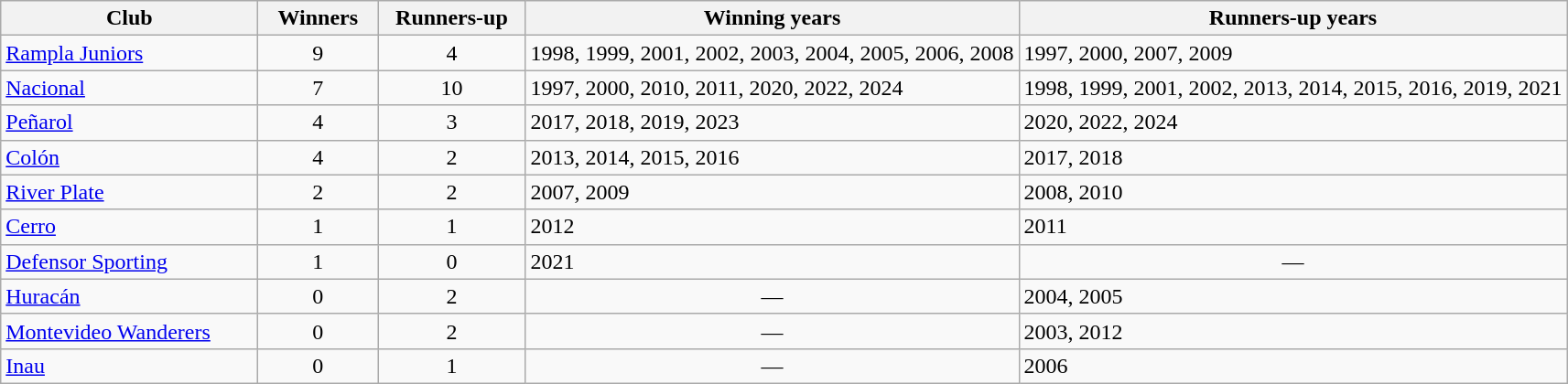<table class="wikitable sortable">
<tr>
<th scope=col class="unsortable" width=180>Club</th>
<th scope=col width=80>Winners</th>
<th scope=col width=100>Runners-up</th>
<th scope=col class="unsortable">Winning years</th>
<th scope=col class="unsortable">Runners-up years</th>
</tr>
<tr>
<td><a href='#'>Rampla Juniors</a></td>
<td align=center>9</td>
<td align=center>4</td>
<td>1998, 1999, 2001, 2002, 2003, 2004, 2005, 2006, 2008</td>
<td>1997, 2000, 2007, 2009</td>
</tr>
<tr>
<td><a href='#'>Nacional</a></td>
<td align=center>7</td>
<td align=center>10</td>
<td>1997, 2000, 2010, 2011, 2020, 2022, 2024</td>
<td>1998, 1999, 2001, 2002, 2013, 2014, 2015, 2016, 2019, 2021</td>
</tr>
<tr>
<td><a href='#'>Peñarol</a></td>
<td align=center>4</td>
<td align=center>3</td>
<td>2017, 2018, 2019, 2023</td>
<td>2020, 2022, 2024</td>
</tr>
<tr>
<td><a href='#'>Colón</a></td>
<td align=center>4</td>
<td align=center>2</td>
<td>2013, 2014, 2015, 2016</td>
<td>2017, 2018</td>
</tr>
<tr>
<td><a href='#'>River Plate</a></td>
<td align=center>2</td>
<td align=center>2</td>
<td>2007, 2009</td>
<td>2008, 2010</td>
</tr>
<tr>
<td><a href='#'>Cerro</a></td>
<td align=center>1</td>
<td align=center>1</td>
<td>2012</td>
<td>2011</td>
</tr>
<tr>
<td><a href='#'>Defensor Sporting</a></td>
<td align=center>1</td>
<td align=center>0</td>
<td>2021</td>
<td align=center>—</td>
</tr>
<tr>
<td><a href='#'>Huracán</a></td>
<td align=center>0</td>
<td align=center>2</td>
<td align=center>—</td>
<td>2004, 2005</td>
</tr>
<tr>
<td><a href='#'>Montevideo Wanderers</a></td>
<td align=center>0</td>
<td align=center>2</td>
<td align=center>—</td>
<td>2003, 2012</td>
</tr>
<tr>
<td><a href='#'>Inau</a></td>
<td align=center>0</td>
<td align=center>1</td>
<td align=center>—</td>
<td>2006</td>
</tr>
</table>
